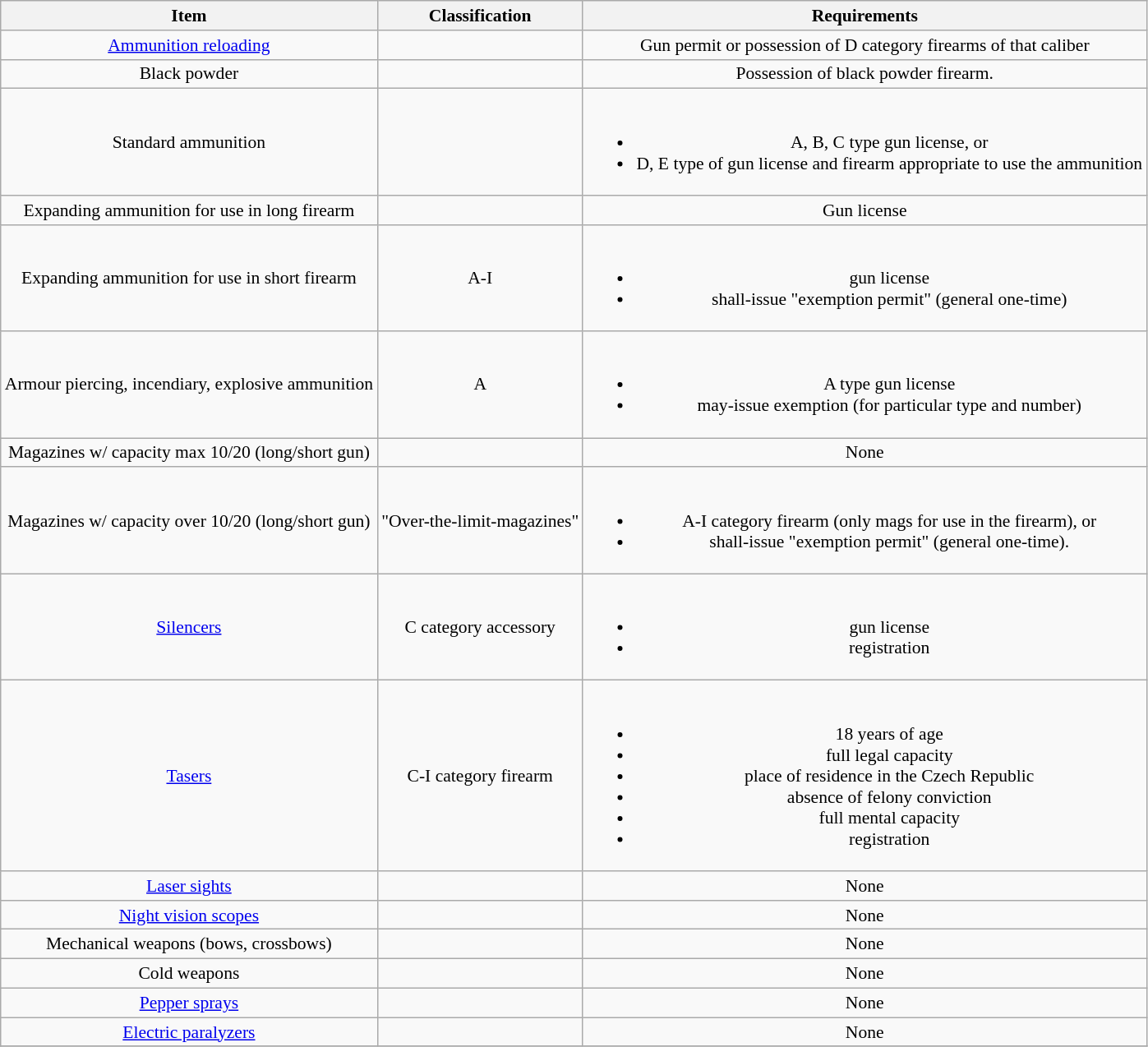<table class="wikitable sortable" style="font-size:90%;">
<tr>
<th>Item</th>
<th>Classification</th>
<th>Requirements</th>
</tr>
<tr>
<td align=center><a href='#'>Ammunition reloading</a></td>
<td align=center></td>
<td align=center>Gun permit or possession of D category firearms of that caliber</td>
</tr>
<tr>
<td align=center>Black powder</td>
<td align=center></td>
<td align=center>Possession of black powder firearm.</td>
</tr>
<tr>
<td align=center>Standard ammunition</td>
<td align=center></td>
<td align=center><br><ul><li>A, B, C type gun license, or</li><li>D, E type of gun license and firearm appropriate to use the ammunition</li></ul></td>
</tr>
<tr>
<td align=center>Expanding ammunition for use in long firearm</td>
<td align=center></td>
<td align=center>Gun license</td>
</tr>
<tr>
<td align=center>Expanding ammunition for use in short firearm</td>
<td align=center>A-I</td>
<td align=center><br><ul><li>gun license</li><li>shall-issue "exemption permit" (general one-time)</li></ul></td>
</tr>
<tr>
<td align=center>Armour piercing, incendiary, explosive ammunition</td>
<td align=center>A</td>
<td align=center><br><ul><li>A type gun license</li><li>may-issue exemption (for particular type and number)</li></ul></td>
</tr>
<tr>
<td align=center>Magazines w/ capacity max 10/20 (long/short gun)</td>
<td align=center></td>
<td align=center>None</td>
</tr>
<tr>
<td align=center>Magazines w/ capacity over 10/20 (long/short gun)</td>
<td align=center>"Over-the-limit-magazines"</td>
<td align=center><br><ul><li>A-I category firearm (only mags for use in the firearm), or</li><li>shall-issue "exemption permit" (general one-time).</li></ul></td>
</tr>
<tr>
<td align=center><a href='#'>Silencers</a></td>
<td align=center>C category accessory</td>
<td align=center><br><ul><li>gun license</li><li>registration</li></ul></td>
</tr>
<tr>
<td align=center><a href='#'>Tasers</a></td>
<td align=center>C-I category firearm</td>
<td align=center><br><ul><li>18 years of age</li><li>full legal capacity</li><li>place of residence in the Czech Republic</li><li>absence of felony conviction</li><li>full mental capacity</li><li>registration</li></ul></td>
</tr>
<tr>
<td align=center><a href='#'>Laser sights</a></td>
<td align=center></td>
<td align=center>None</td>
</tr>
<tr>
<td align=center><a href='#'>Night vision scopes</a></td>
<td align=center></td>
<td align=center>None</td>
</tr>
<tr>
<td align=center>Mechanical weapons (bows, crossbows)</td>
<td align=center></td>
<td align=center>None</td>
</tr>
<tr>
<td align=center>Cold weapons</td>
<td align=center></td>
<td align=center>None</td>
</tr>
<tr>
<td align=center><a href='#'>Pepper sprays</a></td>
<td align=center></td>
<td align=center>None</td>
</tr>
<tr>
<td align=center><a href='#'>Electric paralyzers</a></td>
<td align=center></td>
<td align=center>None</td>
</tr>
<tr>
</tr>
</table>
